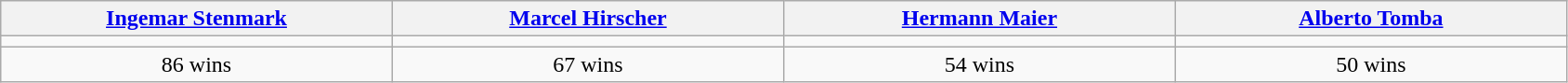<table class="wikitable" style="text-align:center; width:89%; border:1px #AAAAFF solid">
<tr>
<th> <a href='#'>Ingemar Stenmark</a></th>
<th> <a href='#'>Marcel Hirscher</a></th>
<th> <a href='#'>Hermann Maier</a></th>
<th> <a href='#'>Alberto Tomba</a></th>
</tr>
<tr>
<td width=100></td>
<td width=100></td>
<td width=100></td>
<td width=100></td>
</tr>
<tr>
<td>86 wins</td>
<td>67 wins</td>
<td>54 wins</td>
<td>50 wins</td>
</tr>
</table>
